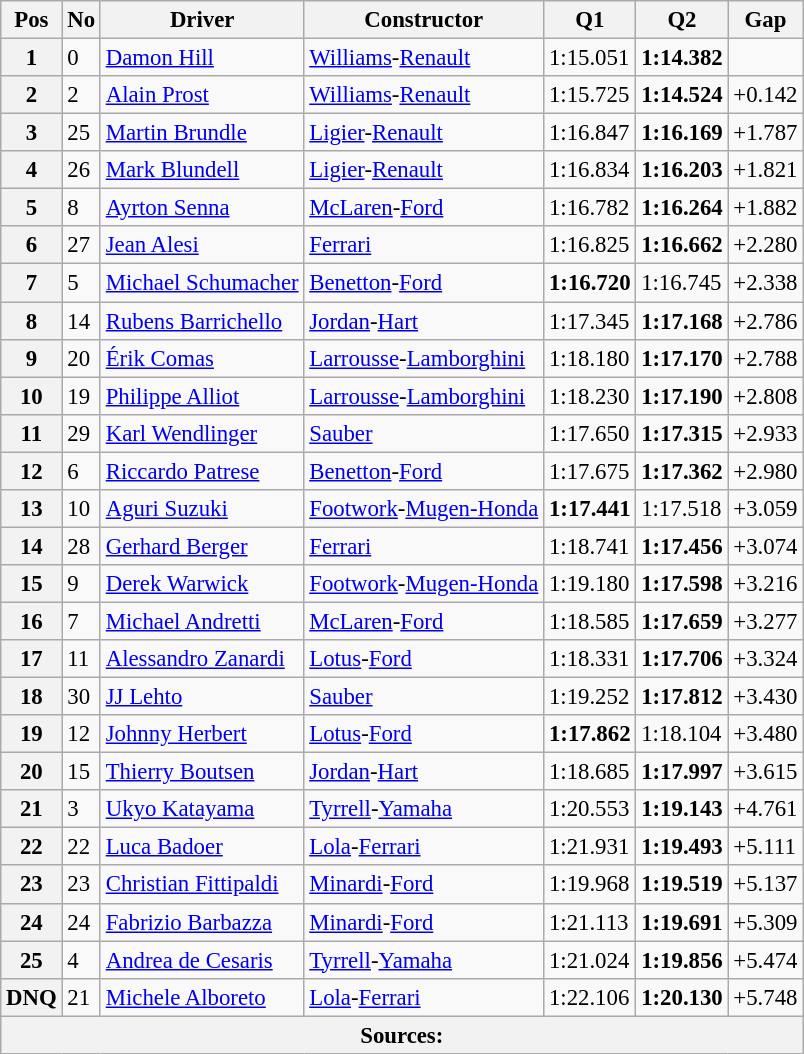<table class="wikitable sortable" style="font-size: 95%;">
<tr>
<th>Pos</th>
<th>No</th>
<th>Driver</th>
<th>Constructor</th>
<th>Q1</th>
<th>Q2</th>
<th>Gap</th>
</tr>
<tr>
<th>1</th>
<td>0</td>
<td> <a href='#'>Damon Hill</a></td>
<td><a href='#'>Williams</a>-<a href='#'>Renault</a></td>
<td>1:15.051</td>
<td><strong>1:14.382</strong></td>
<td></td>
</tr>
<tr>
<th>2</th>
<td>2</td>
<td> <a href='#'>Alain Prost</a></td>
<td><a href='#'>Williams</a>-<a href='#'>Renault</a></td>
<td>1:15.725</td>
<td><strong>1:14.524</strong></td>
<td>+0.142</td>
</tr>
<tr>
<th>3</th>
<td>25</td>
<td> <a href='#'>Martin Brundle</a></td>
<td><a href='#'>Ligier</a>-<a href='#'>Renault</a></td>
<td>1:16.847</td>
<td><strong>1:16.169</strong></td>
<td>+1.787</td>
</tr>
<tr>
<th>4</th>
<td>26</td>
<td> <a href='#'>Mark Blundell</a></td>
<td><a href='#'>Ligier</a>-<a href='#'>Renault</a></td>
<td>1:16.834</td>
<td><strong>1:16.203</strong></td>
<td>+1.821</td>
</tr>
<tr>
<th>5</th>
<td>8</td>
<td> <a href='#'>Ayrton Senna</a></td>
<td><a href='#'>McLaren</a>-<a href='#'>Ford</a></td>
<td>1:16.782</td>
<td><strong>1:16.264</strong></td>
<td>+1.882</td>
</tr>
<tr>
<th>6</th>
<td>27</td>
<td> <a href='#'>Jean Alesi</a></td>
<td><a href='#'>Ferrari</a></td>
<td>1:16.825</td>
<td><strong>1:16.662</strong></td>
<td>+2.280</td>
</tr>
<tr>
<th>7</th>
<td>5</td>
<td> <a href='#'>Michael Schumacher</a></td>
<td><a href='#'>Benetton</a>-<a href='#'>Ford</a></td>
<td><strong>1:16.720</strong></td>
<td>1:16.745</td>
<td>+2.338</td>
</tr>
<tr>
<th>8</th>
<td>14</td>
<td> <a href='#'>Rubens Barrichello</a></td>
<td><a href='#'>Jordan</a>-<a href='#'>Hart</a></td>
<td>1:17.345</td>
<td><strong>1:17.168</strong></td>
<td>+2.786</td>
</tr>
<tr>
<th>9</th>
<td>20</td>
<td> <a href='#'>Érik Comas</a></td>
<td><a href='#'>Larrousse</a>-<a href='#'>Lamborghini</a></td>
<td>1:18.180</td>
<td><strong>1:17.170</strong></td>
<td>+2.788</td>
</tr>
<tr>
<th>10</th>
<td>19</td>
<td> <a href='#'>Philippe Alliot</a></td>
<td><a href='#'>Larrousse</a>-<a href='#'>Lamborghini</a></td>
<td>1:18.230</td>
<td><strong>1:17.190</strong></td>
<td>+2.808</td>
</tr>
<tr>
<th>11</th>
<td>29</td>
<td> <a href='#'>Karl Wendlinger</a></td>
<td><a href='#'>Sauber</a></td>
<td>1:17.650</td>
<td><strong>1:17.315</strong></td>
<td>+2.933</td>
</tr>
<tr>
<th>12</th>
<td>6</td>
<td> <a href='#'>Riccardo Patrese</a></td>
<td><a href='#'>Benetton</a>-<a href='#'>Ford</a></td>
<td>1:17.675</td>
<td><strong>1:17.362</strong></td>
<td>+2.980</td>
</tr>
<tr>
<th>13</th>
<td>10</td>
<td> <a href='#'>Aguri Suzuki</a></td>
<td><a href='#'>Footwork</a>-<a href='#'>Mugen-Honda</a></td>
<td><strong>1:17.441</strong></td>
<td>1:17.518</td>
<td>+3.059</td>
</tr>
<tr>
<th>14</th>
<td>28</td>
<td> <a href='#'>Gerhard Berger</a></td>
<td><a href='#'>Ferrari</a></td>
<td>1:18.741</td>
<td><strong>1:17.456</strong></td>
<td>+3.074</td>
</tr>
<tr>
<th>15</th>
<td>9</td>
<td> <a href='#'>Derek Warwick</a></td>
<td><a href='#'>Footwork</a>-<a href='#'>Mugen-Honda</a></td>
<td>1:19.180</td>
<td><strong>1:17.598</strong></td>
<td>+3.216</td>
</tr>
<tr>
<th>16</th>
<td>7</td>
<td> <a href='#'>Michael Andretti</a></td>
<td><a href='#'>McLaren</a>-<a href='#'>Ford</a></td>
<td>1:18.585</td>
<td><strong>1:17.659</strong></td>
<td>+3.277</td>
</tr>
<tr>
<th>17</th>
<td>11</td>
<td> <a href='#'>Alessandro Zanardi</a></td>
<td><a href='#'>Lotus</a>-<a href='#'>Ford</a></td>
<td>1:18.331</td>
<td><strong>1:17.706</strong></td>
<td>+3.324</td>
</tr>
<tr>
<th>18</th>
<td>30</td>
<td> <a href='#'>JJ Lehto</a></td>
<td><a href='#'>Sauber</a></td>
<td>1:19.252</td>
<td><strong>1:17.812</strong></td>
<td>+3.430</td>
</tr>
<tr>
<th>19</th>
<td>12</td>
<td> <a href='#'>Johnny Herbert</a></td>
<td><a href='#'>Lotus</a>-<a href='#'>Ford</a></td>
<td><strong>1:17.862</strong></td>
<td>1:18.104</td>
<td>+3.480</td>
</tr>
<tr>
<th>20</th>
<td>15</td>
<td> <a href='#'>Thierry Boutsen</a></td>
<td><a href='#'>Jordan</a>-<a href='#'>Hart</a></td>
<td>1:18.685</td>
<td><strong>1:17.997</strong></td>
<td>+3.615</td>
</tr>
<tr>
<th>21</th>
<td>3</td>
<td> <a href='#'>Ukyo Katayama</a></td>
<td><a href='#'>Tyrrell</a>-<a href='#'>Yamaha</a></td>
<td>1:20.553</td>
<td><strong>1:19.143</strong></td>
<td>+4.761</td>
</tr>
<tr>
<th>22</th>
<td>22</td>
<td> <a href='#'>Luca Badoer</a></td>
<td><a href='#'>Lola</a>-<a href='#'>Ferrari</a></td>
<td>1:21.931</td>
<td><strong>1:19.493</strong></td>
<td>+5.111</td>
</tr>
<tr>
<th>23</th>
<td>23</td>
<td> <a href='#'>Christian Fittipaldi</a></td>
<td><a href='#'>Minardi</a>-<a href='#'>Ford</a></td>
<td>1:19.968</td>
<td><strong>1:19.519</strong></td>
<td>+5.137</td>
</tr>
<tr>
<th>24</th>
<td>24</td>
<td> <a href='#'>Fabrizio Barbazza</a></td>
<td><a href='#'>Minardi</a>-<a href='#'>Ford</a></td>
<td>1:21.113</td>
<td><strong>1:19.691</strong></td>
<td>+5.309</td>
</tr>
<tr>
<th>25</th>
<td>4</td>
<td> <a href='#'>Andrea de Cesaris</a></td>
<td><a href='#'>Tyrrell</a>-<a href='#'>Yamaha</a></td>
<td>1:21.024</td>
<td><strong>1:19.856</strong></td>
<td>+5.474</td>
</tr>
<tr>
<th data-sort-value="26">DNQ</th>
<td>21</td>
<td> <a href='#'>Michele Alboreto</a></td>
<td><a href='#'>Lola</a>-<a href='#'>Ferrari</a></td>
<td>1:22.106</td>
<td><strong>1:20.130</strong></td>
<td>+5.748</td>
</tr>
<tr>
<th colspan="7">Sources:</th>
</tr>
</table>
